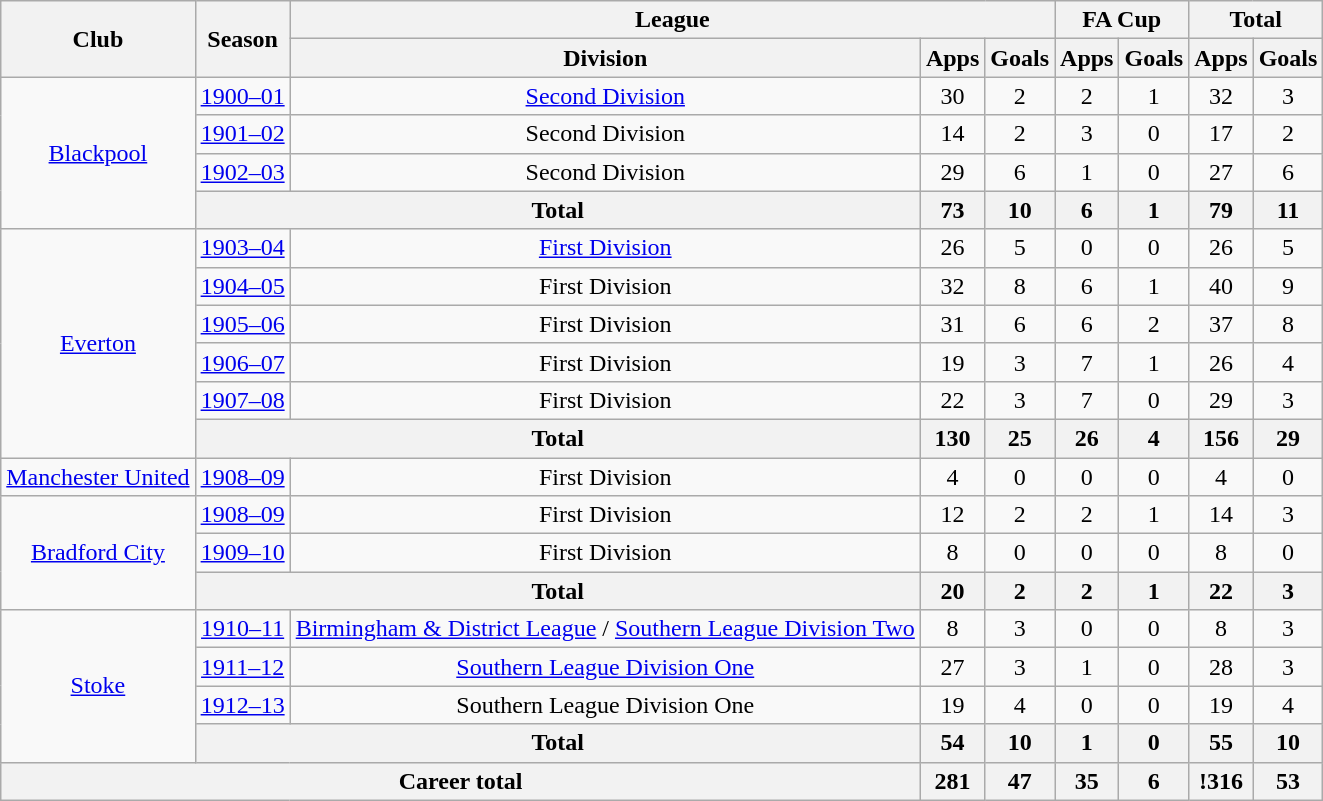<table class="wikitable" style="text-align: center;">
<tr>
<th rowspan=2>Club</th>
<th rowspan=2>Season</th>
<th colspan=3>League</th>
<th colspan=2>FA Cup</th>
<th colspan=2>Total</th>
</tr>
<tr>
<th>Division</th>
<th>Apps</th>
<th>Goals</th>
<th>Apps</th>
<th>Goals</th>
<th>Apps</th>
<th>Goals</th>
</tr>
<tr>
<td rowspan=4><a href='#'>Blackpool</a></td>
<td><a href='#'>1900–01</a></td>
<td><a href='#'>Second Division</a></td>
<td>30</td>
<td>2</td>
<td>2</td>
<td>1</td>
<td>32</td>
<td>3</td>
</tr>
<tr>
<td><a href='#'>1901–02</a></td>
<td>Second Division</td>
<td>14</td>
<td>2</td>
<td>3</td>
<td>0</td>
<td>17</td>
<td>2</td>
</tr>
<tr>
<td><a href='#'>1902–03</a></td>
<td>Second Division</td>
<td>29</td>
<td>6</td>
<td>1</td>
<td>0</td>
<td>27</td>
<td>6</td>
</tr>
<tr>
<th colspan=2>Total</th>
<th>73</th>
<th>10</th>
<th>6</th>
<th>1</th>
<th>79</th>
<th>11</th>
</tr>
<tr>
<td rowspan=6><a href='#'>Everton</a></td>
<td><a href='#'>1903–04</a></td>
<td><a href='#'>First Division</a></td>
<td>26</td>
<td>5</td>
<td>0</td>
<td>0</td>
<td>26</td>
<td>5</td>
</tr>
<tr>
<td><a href='#'>1904–05</a></td>
<td>First Division</td>
<td>32</td>
<td>8</td>
<td>6</td>
<td>1</td>
<td>40</td>
<td>9</td>
</tr>
<tr>
<td><a href='#'>1905–06</a></td>
<td>First Division</td>
<td>31</td>
<td>6</td>
<td>6</td>
<td>2</td>
<td>37</td>
<td>8</td>
</tr>
<tr>
<td><a href='#'>1906–07</a></td>
<td>First Division</td>
<td>19</td>
<td>3</td>
<td>7</td>
<td>1</td>
<td>26</td>
<td>4</td>
</tr>
<tr>
<td><a href='#'>1907–08</a></td>
<td>First Division</td>
<td>22</td>
<td>3</td>
<td>7</td>
<td>0</td>
<td>29</td>
<td>3</td>
</tr>
<tr>
<th colspan=2>Total</th>
<th>130</th>
<th>25</th>
<th>26</th>
<th>4</th>
<th>156</th>
<th>29</th>
</tr>
<tr>
<td><a href='#'>Manchester United</a></td>
<td><a href='#'>1908–09</a></td>
<td>First Division</td>
<td>4</td>
<td>0</td>
<td>0</td>
<td>0</td>
<td>4</td>
<td>0</td>
</tr>
<tr>
<td rowspan=3><a href='#'>Bradford City</a></td>
<td><a href='#'>1908–09</a></td>
<td>First Division</td>
<td>12</td>
<td>2</td>
<td>2</td>
<td>1</td>
<td>14</td>
<td>3</td>
</tr>
<tr>
<td><a href='#'>1909–10</a></td>
<td>First Division</td>
<td>8</td>
<td>0</td>
<td>0</td>
<td>0</td>
<td>8</td>
<td>0</td>
</tr>
<tr>
<th colspan=2>Total</th>
<th>20</th>
<th>2</th>
<th>2</th>
<th>1</th>
<th>22</th>
<th>3</th>
</tr>
<tr>
<td rowspan=4><a href='#'>Stoke</a></td>
<td><a href='#'>1910–11</a></td>
<td><a href='#'>Birmingham & District League</a> / <a href='#'>Southern League Division Two</a></td>
<td>8</td>
<td>3</td>
<td>0</td>
<td>0</td>
<td>8</td>
<td>3</td>
</tr>
<tr>
<td><a href='#'>1911–12</a></td>
<td><a href='#'>Southern League Division One</a></td>
<td>27</td>
<td>3</td>
<td>1</td>
<td>0</td>
<td>28</td>
<td>3</td>
</tr>
<tr>
<td><a href='#'>1912–13</a></td>
<td>Southern League Division One</td>
<td>19</td>
<td>4</td>
<td>0</td>
<td>0</td>
<td>19</td>
<td>4</td>
</tr>
<tr>
<th colspan=2>Total</th>
<th>54</th>
<th>10</th>
<th>1</th>
<th>0</th>
<th>55</th>
<th>10</th>
</tr>
<tr>
<th colspan=3>Career total</th>
<th>281</th>
<th>47</th>
<th>35</th>
<th>6</th>
<th>!316</th>
<th>53</th>
</tr>
</table>
